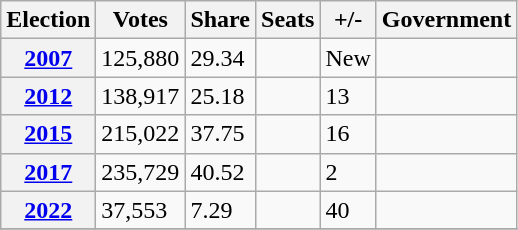<table class="wikitable">
<tr>
<th>Election</th>
<th>Votes</th>
<th>Share</th>
<th>Seats</th>
<th>+/-</th>
<th>Government</th>
</tr>
<tr>
<th><a href='#'>2007</a></th>
<td>125,880</td>
<td>29.34</td>
<td></td>
<td>New</td>
<td></td>
</tr>
<tr>
<th><a href='#'>2012</a></th>
<td>138,917</td>
<td>25.18</td>
<td></td>
<td> 13</td>
<td></td>
</tr>
<tr>
<th><a href='#'>2015</a></th>
<td>215,022</td>
<td>37.75</td>
<td></td>
<td> 16</td>
<td></td>
</tr>
<tr>
<th><a href='#'>2017</a></th>
<td>235,729</td>
<td>40.52</td>
<td></td>
<td> 2</td>
<td></td>
</tr>
<tr>
<th><a href='#'>2022</a></th>
<td>37,553</td>
<td>7.29</td>
<td></td>
<td> 40</td>
<td></td>
</tr>
<tr>
</tr>
</table>
